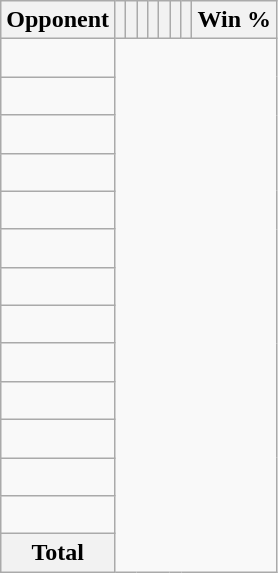<table class="wikitable sortable collapsible collapsed" style="text-align: center;">
<tr>
<th>Opponent</th>
<th></th>
<th></th>
<th></th>
<th></th>
<th></th>
<th></th>
<th></th>
<th>Win %</th>
</tr>
<tr>
<td align="left"><br></td>
</tr>
<tr>
<td align="left"><br></td>
</tr>
<tr>
<td align="left"><br></td>
</tr>
<tr>
<td align="left"><br></td>
</tr>
<tr>
<td align="left"><br></td>
</tr>
<tr>
<td align="left"><br></td>
</tr>
<tr>
<td align="left"><br></td>
</tr>
<tr>
<td align="left"><br></td>
</tr>
<tr>
<td align="left"><br></td>
</tr>
<tr>
<td align="left"><br></td>
</tr>
<tr>
<td align="left"><br></td>
</tr>
<tr>
<td align="left"><br></td>
</tr>
<tr>
<td align="left"><br></td>
</tr>
<tr class="sortbottom">
<th>Total<br></th>
</tr>
</table>
